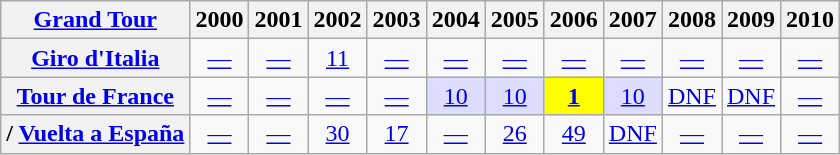<table class="wikitable plainrowheaders">
<tr>
<th scope="col"><a href='#'>Grand Tour</a></th>
<th scope="col">2000</th>
<th scope="col">2001</th>
<th scope="col">2002</th>
<th scope="col">2003</th>
<th scope="col">2004</th>
<th scope="col">2005</th>
<th scope="col">2006</th>
<th scope="col">2007</th>
<th scope="col">2008</th>
<th scope="col">2009</th>
<th scope="col">2010</th>
</tr>
<tr style="text-align:center;">
<th scope="row"> <a href='#'>Giro d'Italia</a></th>
<td><a href='#'>—</a></td>
<td><a href='#'>—</a></td>
<td><a href='#'>11</a></td>
<td><a href='#'>—</a></td>
<td><a href='#'>—</a></td>
<td><a href='#'>—</a></td>
<td><a href='#'>—</a></td>
<td><a href='#'>—</a></td>
<td><a href='#'>—</a></td>
<td><a href='#'>—</a></td>
<td><a href='#'>—</a></td>
</tr>
<tr style="text-align:center;">
<th scope="row"> <a href='#'>Tour de France</a></th>
<td><a href='#'>—</a></td>
<td><a href='#'>—</a></td>
<td><a href='#'>—</a></td>
<td><a href='#'>—</a></td>
<td style="background:#ddddff;"><a href='#'>10</a></td>
<td style="background:#ddddff;"><a href='#'>10</a></td>
<td style="background:yellow;"><a href='#'><strong>1</strong></a> </td>
<td style="background:#ddddff;"><a href='#'>10</a></td>
<td><a href='#'>DNF</a></td>
<td><a href='#'>DNF</a></td>
<td><a href='#'>—</a></td>
</tr>
<tr style="text-align:center;">
<th scope="row">/ <a href='#'>Vuelta a España</a></th>
<td><a href='#'>—</a></td>
<td><a href='#'>—</a></td>
<td><a href='#'>30</a></td>
<td><a href='#'>17</a></td>
<td><a href='#'>—</a></td>
<td><a href='#'>26</a></td>
<td><a href='#'>49</a></td>
<td><a href='#'>DNF</a></td>
<td><a href='#'>—</a></td>
<td><a href='#'>—</a></td>
<td><a href='#'>—</a></td>
</tr>
</table>
